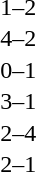<table cellspacing=1 width=70%>
<tr>
<th width=25%></th>
<th width=30%></th>
<th width=15%></th>
<th width=30%></th>
</tr>
<tr>
<td></td>
<td align=right></td>
<td align=center>1–2</td>
<td></td>
</tr>
<tr>
<td></td>
<td align=right></td>
<td align=center>4–2</td>
<td></td>
</tr>
<tr>
<td></td>
<td align=right></td>
<td align=center>0–1</td>
<td></td>
</tr>
<tr>
<td></td>
<td align=right></td>
<td align=center>3–1</td>
<td></td>
</tr>
<tr>
<td></td>
<td align=right></td>
<td align=center>2–4</td>
<td></td>
</tr>
<tr>
<td></td>
<td align=right></td>
<td align=center>2–1</td>
<td></td>
</tr>
</table>
